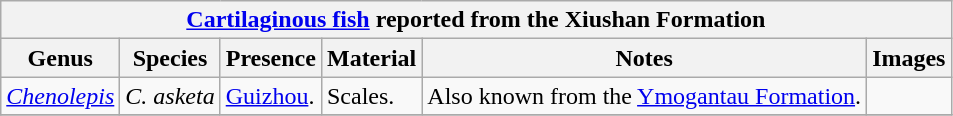<table class="wikitable" align="center">
<tr>
<th colspan="6" align="center"><strong><a href='#'>Cartilaginous fish</a> reported from the Xiushan Formation</strong></th>
</tr>
<tr>
<th>Genus</th>
<th>Species</th>
<th>Presence</th>
<th><strong>Material</strong></th>
<th>Notes</th>
<th>Images</th>
</tr>
<tr>
<td><em><a href='#'>Chenolepis</a></em></td>
<td><em>C. asketa</em></td>
<td><a href='#'>Guizhou</a>.</td>
<td>Scales.</td>
<td>Also known from the <a href='#'>Ymogantau Formation</a>.</td>
<td></td>
</tr>
<tr>
</tr>
</table>
